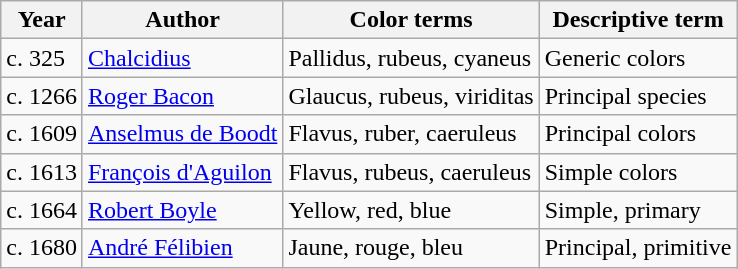<table class="wikitable">
<tr>
<th>Year</th>
<th>Author</th>
<th>Color terms</th>
<th>Descriptive term</th>
</tr>
<tr>
<td>c. 325</td>
<td><a href='#'>Chalcidius</a></td>
<td>Pallidus, rubeus, cyaneus</td>
<td>Generic colors</td>
</tr>
<tr>
<td>c. 1266</td>
<td><a href='#'>Roger Bacon</a></td>
<td>Glaucus, rubeus, viriditas</td>
<td>Principal species</td>
</tr>
<tr>
<td>c. 1609</td>
<td><a href='#'>Anselmus de Boodt</a></td>
<td>Flavus, ruber, caeruleus</td>
<td>Principal colors</td>
</tr>
<tr>
<td>c. 1613</td>
<td><a href='#'>François d'Aguilon</a></td>
<td>Flavus, rubeus, caeruleus</td>
<td>Simple colors</td>
</tr>
<tr>
<td>c. 1664</td>
<td><a href='#'>Robert Boyle</a></td>
<td>Yellow, red, blue</td>
<td>Simple, primary</td>
</tr>
<tr>
<td>c. 1680</td>
<td><a href='#'>André Félibien</a></td>
<td>Jaune, rouge, bleu</td>
<td>Principal, primitive</td>
</tr>
</table>
